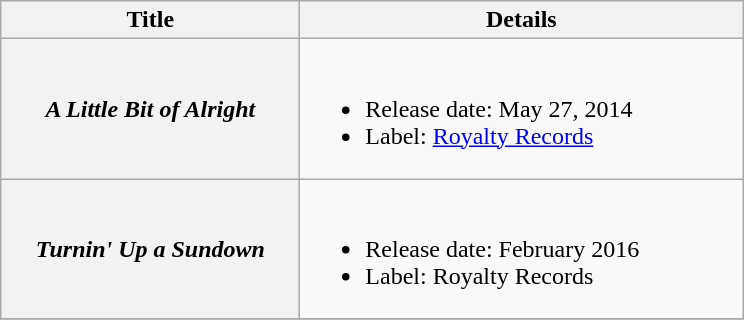<table class="wikitable plainrowheaders">
<tr>
<th style="width:12em;">Title</th>
<th style="width:18em;">Details</th>
</tr>
<tr>
<th scope="row"><em>A Little Bit of Alright</em></th>
<td><br><ul><li>Release date: May 27, 2014</li><li>Label: <a href='#'>Royalty Records</a></li></ul></td>
</tr>
<tr>
<th scope="row"><em>Turnin' Up a Sundown</em></th>
<td><br><ul><li>Release date: February 2016</li><li>Label: Royalty Records</li></ul></td>
</tr>
<tr>
</tr>
</table>
